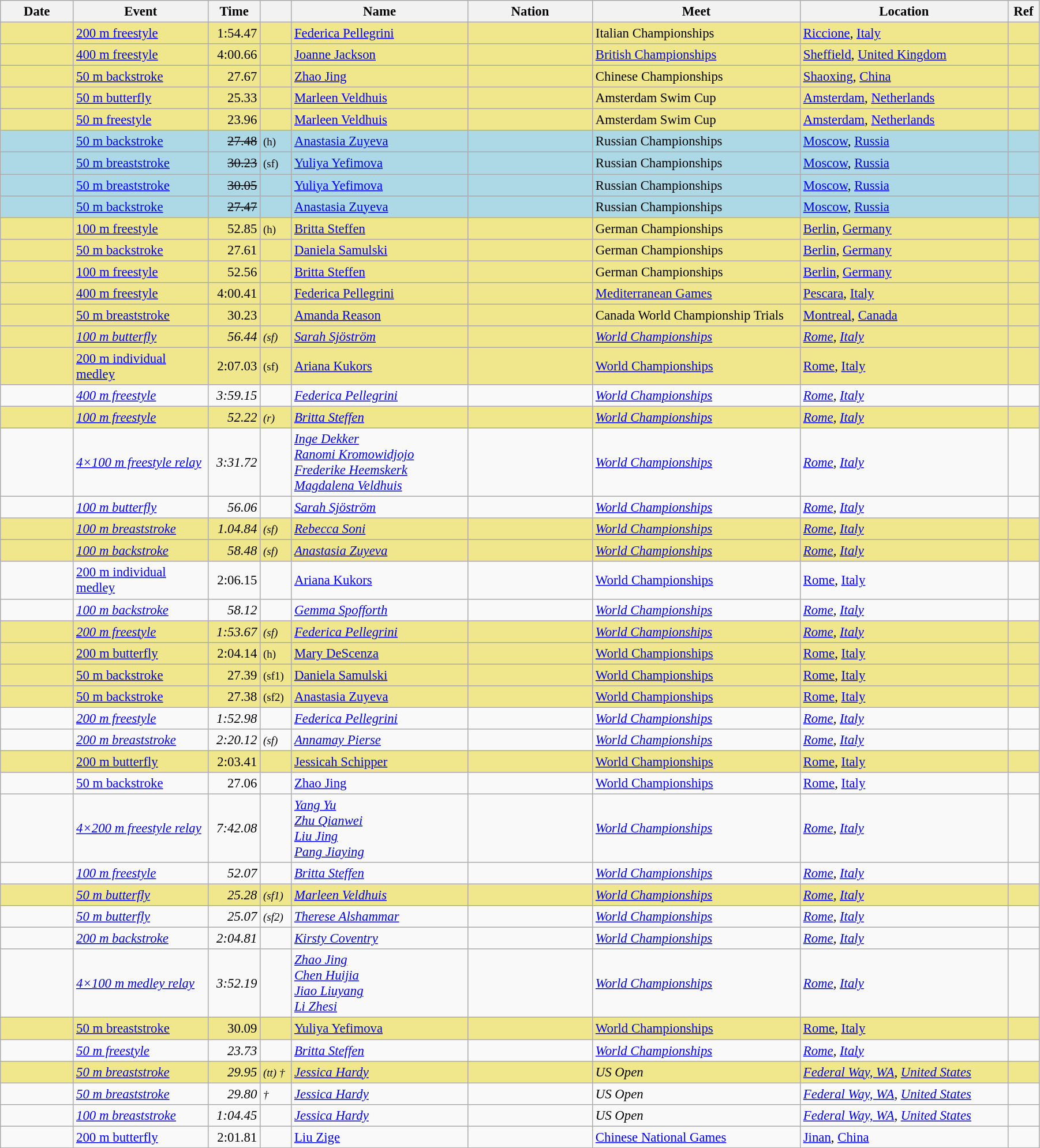<table class="wikitable sortable" style="font-size: 95%;" width="95%">
<tr>
<th width="7%">Date</th>
<th width="13%">Event</th>
<th width="5%" class="unsortable">Time</th>
<th width="3%" class="unsortable"></th>
<th width="17%">Name</th>
<th width="12%">Nation</th>
<th width="20%">Meet</th>
<th width="20%">Location</th>
<th width="3%"  class="unsortable">Ref</th>
</tr>
<tr bgcolor="khaki">
<td></td>
<td><a href='#'>200 m freestyle</a></td>
<td align="right">1:54.47</td>
<td></td>
<td><a href='#'>Federica Pellegrini</a></td>
<td></td>
<td>Italian Championships</td>
<td> <a href='#'>Riccione</a>, <a href='#'>Italy</a></td>
<td align="center"></td>
</tr>
<tr bgcolor="khaki">
<td></td>
<td><a href='#'>400 m freestyle</a></td>
<td align="right">4:00.66</td>
<td></td>
<td><a href='#'>Joanne Jackson</a></td>
<td></td>
<td><a href='#'>British Championships</a></td>
<td> <a href='#'>Sheffield</a>, <a href='#'>United Kingdom</a></td>
<td align="center"></td>
</tr>
<tr bgcolor="khaki">
<td></td>
<td><a href='#'>50 m backstroke</a></td>
<td align="right">27.67</td>
<td><small></small></td>
<td><a href='#'>Zhao Jing</a></td>
<td></td>
<td>Chinese Championships</td>
<td> <a href='#'>Shaoxing</a>, <a href='#'>China</a></td>
<td align="center"></td>
</tr>
<tr bgcolor="khaki">
<td></td>
<td><a href='#'>50 m butterfly</a></td>
<td align="right">25.33</td>
<td></td>
<td><a href='#'>Marleen Veldhuis</a></td>
<td></td>
<td>Amsterdam Swim Cup</td>
<td> <a href='#'>Amsterdam</a>, <a href='#'>Netherlands</a></td>
<td align="center"></td>
</tr>
<tr bgcolor="khaki">
<td></td>
<td><a href='#'>50 m freestyle</a></td>
<td align="right">23.96</td>
<td></td>
<td><a href='#'>Marleen Veldhuis</a></td>
<td></td>
<td>Amsterdam Swim Cup</td>
<td> <a href='#'>Amsterdam</a>, <a href='#'>Netherlands</a></td>
<td align="center"></td>
</tr>
<tr bgcolor="lightblue">
<td></td>
<td><a href='#'>50 m backstroke</a></td>
<td align="right"><s>27.48</s></td>
<td><small>(h)</small></td>
<td><a href='#'>Anastasia Zuyeva</a></td>
<td></td>
<td>Russian Championships</td>
<td> <a href='#'>Moscow</a>, <a href='#'>Russia</a></td>
<td align="center"></td>
</tr>
<tr bgcolor="lightblue">
<td></td>
<td><a href='#'>50 m breaststroke</a></td>
<td align="right"><s>30.23</s></td>
<td><small>(sf)</small></td>
<td><a href='#'>Yuliya Yefimova</a></td>
<td></td>
<td>Russian Championships</td>
<td> <a href='#'>Moscow</a>, <a href='#'>Russia</a></td>
<td align="center"></td>
</tr>
<tr bgcolor="lightblue">
<td></td>
<td><a href='#'>50 m breaststroke</a></td>
<td align="right"><s>30.05</s></td>
<td></td>
<td><a href='#'>Yuliya Yefimova</a></td>
<td></td>
<td>Russian Championships</td>
<td> <a href='#'>Moscow</a>, <a href='#'>Russia</a></td>
<td align="center"></td>
</tr>
<tr bgcolor="lightblue">
<td></td>
<td><a href='#'>50 m backstroke</a></td>
<td align="right"><s>27.47</s></td>
<td></td>
<td><a href='#'>Anastasia Zuyeva</a></td>
<td></td>
<td>Russian Championships</td>
<td> <a href='#'>Moscow</a>, <a href='#'>Russia</a></td>
<td align="center"></td>
</tr>
<tr bgcolor="khaki">
<td></td>
<td><a href='#'>100 m freestyle</a></td>
<td align="right">52.85</td>
<td><small>(h)</small></td>
<td><a href='#'>Britta Steffen</a></td>
<td></td>
<td>German Championships</td>
<td> <a href='#'>Berlin</a>, <a href='#'>Germany</a></td>
<td align="center"></td>
</tr>
<tr bgcolor="khaki">
<td></td>
<td><a href='#'>50 m backstroke</a></td>
<td align="right">27.61</td>
<td></td>
<td><a href='#'>Daniela Samulski</a></td>
<td></td>
<td>German Championships</td>
<td> <a href='#'>Berlin</a>, <a href='#'>Germany</a></td>
<td align="center"></td>
</tr>
<tr bgcolor="khaki">
<td></td>
<td><a href='#'>100 m freestyle</a></td>
<td align="right">52.56</td>
<td></td>
<td><a href='#'>Britta Steffen</a></td>
<td></td>
<td>German Championships</td>
<td> <a href='#'>Berlin</a>, <a href='#'>Germany</a></td>
<td align="center"></td>
</tr>
<tr bgcolor="khaki">
<td></td>
<td><a href='#'>400 m freestyle</a></td>
<td align="right">4:00.41</td>
<td></td>
<td><a href='#'>Federica Pellegrini</a></td>
<td></td>
<td><a href='#'>Mediterranean Games</a></td>
<td> <a href='#'>Pescara</a>, <a href='#'>Italy</a></td>
<td align="center"></td>
</tr>
<tr bgcolor="khaki">
<td></td>
<td><a href='#'>50 m breaststroke</a></td>
<td align="right">30.23</td>
<td></td>
<td><a href='#'>Amanda Reason</a></td>
<td></td>
<td>Canada World Championship Trials</td>
<td> <a href='#'>Montreal</a>, <a href='#'>Canada</a></td>
<td align="center"></td>
</tr>
<tr style="font-style:italic" bgcolor="khaki">
<td></td>
<td><a href='#'>100 m butterfly</a></td>
<td align="right">56.44</td>
<td><small>(sf)</small></td>
<td><a href='#'>Sarah Sjöström</a></td>
<td></td>
<td><a href='#'>World Championships</a></td>
<td> <a href='#'>Rome</a>, <a href='#'>Italy</a></td>
<td align="center"></td>
</tr>
<tr bgcolor="khaki">
<td></td>
<td><a href='#'>200 m individual medley</a></td>
<td align="right">2:07.03</td>
<td><small>(sf)</small></td>
<td><a href='#'>Ariana Kukors</a></td>
<td></td>
<td><a href='#'>World Championships</a></td>
<td> <a href='#'>Rome</a>, <a href='#'>Italy</a></td>
<td align="center"></td>
</tr>
<tr style="font-style:italic">
<td></td>
<td><a href='#'>400 m freestyle</a></td>
<td align="right">3:59.15</td>
<td></td>
<td><a href='#'>Federica Pellegrini</a></td>
<td></td>
<td><a href='#'>World Championships</a></td>
<td> <a href='#'>Rome</a>, <a href='#'>Italy</a></td>
<td align="center"></td>
</tr>
<tr style="font-style:italic" bgcolor="khaki">
<td></td>
<td><a href='#'>100 m freestyle</a></td>
<td align="right">52.22</td>
<td><small>(r)</small></td>
<td><a href='#'>Britta Steffen</a></td>
<td></td>
<td><a href='#'>World Championships</a></td>
<td> <a href='#'>Rome</a>, <a href='#'>Italy</a></td>
<td align="center"></td>
</tr>
<tr style="font-style:italic">
<td></td>
<td><a href='#'>4×100 m freestyle relay</a></td>
<td align="right">3:31.72</td>
<td></td>
<td><a href='#'>Inge Dekker</a><br><a href='#'>Ranomi Kromowidjojo</a><br><a href='#'>Frederike Heemskerk</a><br><a href='#'>Magdalena Veldhuis</a></td>
<td></td>
<td><a href='#'>World Championships</a></td>
<td> <a href='#'>Rome</a>, <a href='#'>Italy</a></td>
<td align="center"></td>
</tr>
<tr style="font-style:italic">
<td></td>
<td><a href='#'>100 m butterfly</a></td>
<td align="right">56.06</td>
<td></td>
<td><a href='#'>Sarah Sjöström</a></td>
<td></td>
<td><a href='#'>World Championships</a></td>
<td> <a href='#'>Rome</a>, <a href='#'>Italy</a></td>
<td align="center"></td>
</tr>
<tr style="font-style:italic" bgcolor="khaki">
<td></td>
<td><a href='#'>100 m breaststroke</a></td>
<td align="right">1.04.84</td>
<td><small>(sf)</small></td>
<td><a href='#'>Rebecca Soni</a></td>
<td></td>
<td><a href='#'>World Championships</a></td>
<td> <a href='#'>Rome</a>, <a href='#'>Italy</a></td>
<td align="center"></td>
</tr>
<tr style="font-style:italic" bgcolor="khaki">
<td></td>
<td><a href='#'>100 m backstroke</a></td>
<td align="right">58.48</td>
<td><small>(sf)</small></td>
<td><a href='#'>Anastasia Zuyeva</a></td>
<td></td>
<td><a href='#'>World Championships</a></td>
<td> <a href='#'>Rome</a>, <a href='#'>Italy</a></td>
<td align="center"></td>
</tr>
<tr>
<td></td>
<td><a href='#'>200 m individual medley</a></td>
<td align="right">2:06.15</td>
<td></td>
<td><a href='#'>Ariana Kukors</a></td>
<td></td>
<td><a href='#'>World Championships</a></td>
<td> <a href='#'>Rome</a>, <a href='#'>Italy</a></td>
<td align="center"></td>
</tr>
<tr style="font-style:italic">
<td></td>
<td><a href='#'>100 m backstroke</a></td>
<td align="right">58.12</td>
<td></td>
<td><a href='#'>Gemma Spofforth</a></td>
<td></td>
<td><a href='#'>World Championships</a></td>
<td> <a href='#'>Rome</a>, <a href='#'>Italy</a></td>
<td align="center"></td>
</tr>
<tr style="font-style:italic" bgcolor="khaki">
<td></td>
<td><a href='#'>200 m freestyle</a></td>
<td align="right">1:53.67</td>
<td><small>(sf)</small></td>
<td><a href='#'>Federica Pellegrini</a></td>
<td></td>
<td><a href='#'>World Championships</a></td>
<td> <a href='#'>Rome</a>, <a href='#'>Italy</a></td>
<td align="center"></td>
</tr>
<tr bgcolor="khaki">
<td></td>
<td><a href='#'>200 m butterfly</a></td>
<td align="right">2:04.14</td>
<td><small>(h)</small></td>
<td><a href='#'>Mary DeScenza</a></td>
<td></td>
<td><a href='#'>World Championships</a></td>
<td> <a href='#'>Rome</a>, <a href='#'>Italy</a></td>
<td align="center"></td>
</tr>
<tr bgcolor="khaki">
<td></td>
<td><a href='#'>50 m backstroke</a></td>
<td align="right">27.39</td>
<td><small>(sf1)</small></td>
<td><a href='#'>Daniela Samulski</a></td>
<td></td>
<td><a href='#'>World Championships</a></td>
<td> <a href='#'>Rome</a>, <a href='#'>Italy</a></td>
<td align="center"></td>
</tr>
<tr bgcolor="khaki">
<td></td>
<td><a href='#'>50 m backstroke</a></td>
<td align="right">27.38</td>
<td><small>(sf2)</small></td>
<td><a href='#'>Anastasia Zuyeva</a></td>
<td></td>
<td><a href='#'>World Championships</a></td>
<td> <a href='#'>Rome</a>, <a href='#'>Italy</a></td>
<td align="center"></td>
</tr>
<tr style="font-style:italic">
<td></td>
<td><a href='#'>200 m freestyle</a></td>
<td align="right">1:52.98</td>
<td></td>
<td><a href='#'>Federica Pellegrini</a></td>
<td></td>
<td><a href='#'>World Championships</a></td>
<td> <a href='#'>Rome</a>, <a href='#'>Italy</a></td>
<td align="center"></td>
</tr>
<tr style="font-style:italic">
<td></td>
<td><a href='#'>200 m breaststroke</a></td>
<td align="right">2:20.12</td>
<td><small>(sf)</small></td>
<td><a href='#'>Annamay Pierse</a></td>
<td></td>
<td><a href='#'>World Championships</a></td>
<td> <a href='#'>Rome</a>, <a href='#'>Italy</a></td>
<td align="center"></td>
</tr>
<tr bgcolor="khaki">
<td></td>
<td><a href='#'>200 m butterfly</a></td>
<td align="right">2:03.41</td>
<td></td>
<td><a href='#'>Jessicah Schipper</a></td>
<td></td>
<td><a href='#'>World Championships</a></td>
<td> <a href='#'>Rome</a>, <a href='#'>Italy</a></td>
<td align="center"></td>
</tr>
<tr>
<td></td>
<td><a href='#'>50 m backstroke</a></td>
<td align="right">27.06</td>
<td></td>
<td><a href='#'>Zhao Jing</a></td>
<td></td>
<td><a href='#'>World Championships</a></td>
<td> <a href='#'>Rome</a>, <a href='#'>Italy</a></td>
<td align="center"></td>
</tr>
<tr style="font-style:italic">
<td></td>
<td><a href='#'>4×200 m freestyle relay</a></td>
<td align="right">7:42.08</td>
<td></td>
<td><a href='#'>Yang Yu</a><br><a href='#'>Zhu Qianwei</a><br><a href='#'>Liu Jing</a><br><a href='#'>Pang Jiaying</a></td>
<td></td>
<td><a href='#'>World Championships</a></td>
<td> <a href='#'>Rome</a>, <a href='#'>Italy</a></td>
<td align="center"></td>
</tr>
<tr style="font-style:italic">
<td></td>
<td><a href='#'>100 m freestyle</a></td>
<td align="right">52.07</td>
<td></td>
<td><a href='#'>Britta Steffen</a></td>
<td></td>
<td><a href='#'>World Championships</a></td>
<td> <a href='#'>Rome</a>, <a href='#'>Italy</a></td>
<td align="center"></td>
</tr>
<tr style="font-style:italic" bgcolor="khaki">
<td></td>
<td><a href='#'>50 m butterfly</a></td>
<td align="right">25.28</td>
<td><small>(sf1)</small></td>
<td><a href='#'>Marleen Veldhuis</a></td>
<td></td>
<td><a href='#'>World Championships</a></td>
<td> <a href='#'>Rome</a>, <a href='#'>Italy</a></td>
<td align="center"></td>
</tr>
<tr style="font-style:italic">
<td></td>
<td><a href='#'>50 m butterfly</a></td>
<td align="right">25.07</td>
<td><small>(sf2)</small></td>
<td><a href='#'>Therese Alshammar</a></td>
<td></td>
<td><a href='#'>World Championships</a></td>
<td> <a href='#'>Rome</a>, <a href='#'>Italy</a></td>
<td align="center"></td>
</tr>
<tr style="font-style:italic">
<td></td>
<td><a href='#'>200 m backstroke</a></td>
<td align="right">2:04.81</td>
<td></td>
<td><a href='#'>Kirsty Coventry</a></td>
<td></td>
<td><a href='#'>World Championships</a></td>
<td> <a href='#'>Rome</a>, <a href='#'>Italy</a></td>
<td align="center"></td>
</tr>
<tr style="font-style:italic">
<td></td>
<td><a href='#'>4×100 m medley relay</a></td>
<td align="right">3:52.19</td>
<td></td>
<td><a href='#'>Zhao Jing</a><br><a href='#'>Chen Huijia</a><br><a href='#'>Jiao Liuyang</a><br><a href='#'>Li Zhesi</a></td>
<td></td>
<td><a href='#'>World Championships</a></td>
<td> <a href='#'>Rome</a>, <a href='#'>Italy</a></td>
<td align="center"></td>
</tr>
<tr bgcolor="khaki">
<td></td>
<td><a href='#'>50 m breaststroke</a></td>
<td align="right">30.09</td>
<td></td>
<td><a href='#'>Yuliya Yefimova</a></td>
<td></td>
<td><a href='#'>World Championships</a></td>
<td> <a href='#'>Rome</a>, <a href='#'>Italy</a></td>
<td align="center"></td>
</tr>
<tr style="font-style:italic">
<td></td>
<td><a href='#'>50 m freestyle</a></td>
<td align="right">23.73</td>
<td></td>
<td><a href='#'>Britta Steffen</a></td>
<td></td>
<td><a href='#'>World Championships</a></td>
<td> <a href='#'>Rome</a>, <a href='#'>Italy</a></td>
<td align="center"></td>
</tr>
<tr style="font-style:italic" bgcolor="khaki">
<td></td>
<td><a href='#'>50 m breaststroke</a></td>
<td align="right">29.95</td>
<td><small>(tt) †</small></td>
<td><a href='#'>Jessica Hardy</a></td>
<td></td>
<td>US Open</td>
<td> <a href='#'>Federal Way, WA</a>, <a href='#'>United States</a></td>
<td align="center"></td>
</tr>
<tr style="font-style:italic">
<td></td>
<td><a href='#'>50 m breaststroke</a></td>
<td align="right">29.80</td>
<td><small>†</small></td>
<td><a href='#'>Jessica Hardy</a></td>
<td></td>
<td>US Open</td>
<td> <a href='#'>Federal Way, WA</a>, <a href='#'>United States</a></td>
<td align="center"></td>
</tr>
<tr style="font-style:italic">
<td></td>
<td><a href='#'>100 m breaststroke</a></td>
<td align="right">1:04.45</td>
<td></td>
<td><a href='#'>Jessica Hardy</a></td>
<td></td>
<td>US Open</td>
<td> <a href='#'>Federal Way, WA</a>, <a href='#'>United States</a></td>
<td align="center"></td>
</tr>
<tr>
<td></td>
<td><a href='#'>200 m butterfly</a></td>
<td align="right">2:01.81</td>
<td></td>
<td><a href='#'>Liu Zige</a></td>
<td></td>
<td><a href='#'>Chinese National Games</a></td>
<td> <a href='#'>Jinan</a>, <a href='#'>China</a></td>
<td align="center"></td>
</tr>
</table>
